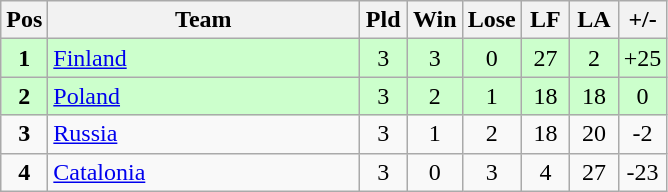<table class="wikitable" style="font-size: 100%">
<tr>
<th width=20>Pos</th>
<th width=200>Team</th>
<th width=25>Pld</th>
<th width=25>Win</th>
<th width=25>Lose</th>
<th width=25>LF</th>
<th width=25>LA</th>
<th width=25>+/-</th>
</tr>
<tr align=center style="background: #ccffcc;">
<td><strong>1</strong></td>
<td align="left"> <a href='#'>Finland</a></td>
<td>3</td>
<td>3</td>
<td>0</td>
<td>27</td>
<td>2</td>
<td>+25</td>
</tr>
<tr align=center style="background: #ccffcc;">
<td><strong>2</strong></td>
<td align="left"> <a href='#'>Poland</a></td>
<td>3</td>
<td>2</td>
<td>1</td>
<td>18</td>
<td>18</td>
<td>0</td>
</tr>
<tr align=center>
<td><strong>3</strong></td>
<td align="left"> <a href='#'>Russia</a></td>
<td>3</td>
<td>1</td>
<td>2</td>
<td>18</td>
<td>20</td>
<td>-2</td>
</tr>
<tr align=center>
<td><strong>4</strong></td>
<td align="left"> <a href='#'>Catalonia</a></td>
<td>3</td>
<td>0</td>
<td>3</td>
<td>4</td>
<td>27</td>
<td>-23</td>
</tr>
</table>
